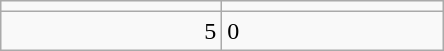<table class="wikitable">
<tr>
<td align=center width=140></td>
<td align=center width=140></td>
</tr>
<tr>
<td align=right>5</td>
<td>0</td>
</tr>
</table>
